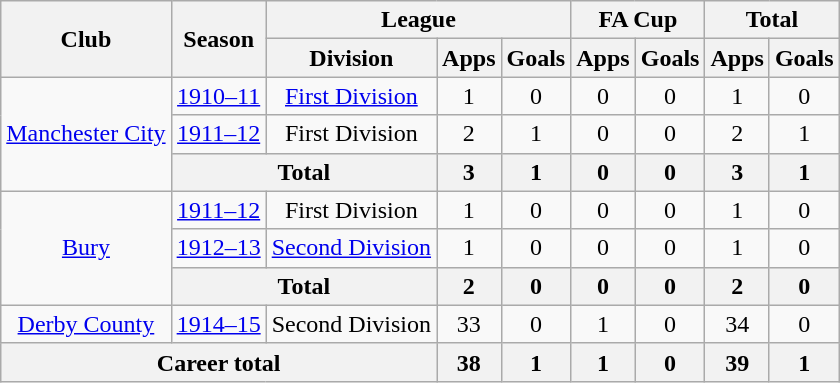<table class="wikitable" style="text-align: center;">
<tr>
<th rowspan="2">Club</th>
<th rowspan="2">Season</th>
<th colspan="3">League</th>
<th colspan="2">FA Cup</th>
<th colspan="2">Total</th>
</tr>
<tr>
<th>Division</th>
<th>Apps</th>
<th>Goals</th>
<th>Apps</th>
<th>Goals</th>
<th>Apps</th>
<th>Goals</th>
</tr>
<tr>
<td rowspan="3"><a href='#'>Manchester City</a></td>
<td><a href='#'>1910–11</a></td>
<td><a href='#'>First Division</a></td>
<td>1</td>
<td>0</td>
<td>0</td>
<td>0</td>
<td>1</td>
<td>0</td>
</tr>
<tr>
<td><a href='#'>1911–12</a></td>
<td>First Division</td>
<td>2</td>
<td>1</td>
<td>0</td>
<td>0</td>
<td>2</td>
<td>1</td>
</tr>
<tr>
<th colspan="2">Total</th>
<th>3</th>
<th>1</th>
<th>0</th>
<th>0</th>
<th>3</th>
<th>1</th>
</tr>
<tr>
<td rowspan="3"><a href='#'>Bury</a></td>
<td><a href='#'>1911–12</a></td>
<td>First Division</td>
<td>1</td>
<td>0</td>
<td>0</td>
<td>0</td>
<td>1</td>
<td>0</td>
</tr>
<tr>
<td><a href='#'>1912–13</a></td>
<td><a href='#'>Second Division</a></td>
<td>1</td>
<td>0</td>
<td>0</td>
<td>0</td>
<td>1</td>
<td>0</td>
</tr>
<tr>
<th colspan="2">Total</th>
<th>2</th>
<th>0</th>
<th>0</th>
<th>0</th>
<th>2</th>
<th>0</th>
</tr>
<tr>
<td><a href='#'>Derby County</a></td>
<td><a href='#'>1914–15</a></td>
<td>Second Division</td>
<td>33</td>
<td>0</td>
<td>1</td>
<td>0</td>
<td>34</td>
<td>0</td>
</tr>
<tr>
<th colspan="3">Career total</th>
<th>38</th>
<th>1</th>
<th>1</th>
<th>0</th>
<th>39</th>
<th>1</th>
</tr>
</table>
